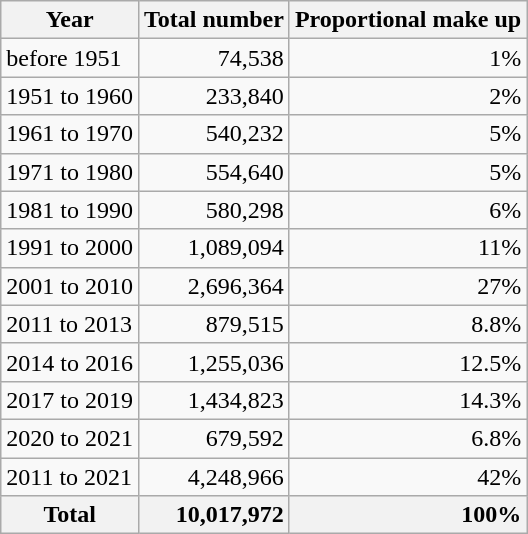<table class="wikitable sortable" style="text-align:right">
<tr>
<th>Year</th>
<th>Total number</th>
<th>Proportional make up</th>
</tr>
<tr>
<td style="text-align: left" data-sort-value="1900">before 1951</td>
<td>74,538</td>
<td>1%</td>
</tr>
<tr>
<td style="text-align: left">1951 to 1960</td>
<td>233,840</td>
<td>2%</td>
</tr>
<tr>
<td style="text-align: left">1961 to 1970</td>
<td>540,232</td>
<td>5%</td>
</tr>
<tr>
<td style="text-align: left">1971 to 1980</td>
<td>554,640</td>
<td>5%</td>
</tr>
<tr>
<td style="text-align: left">1981 to 1990</td>
<td>580,298</td>
<td>6%</td>
</tr>
<tr>
<td style="text-align: left">1991 to 2000</td>
<td>1,089,094</td>
<td>11%</td>
</tr>
<tr>
<td style="text-align: left">2001 to 2010</td>
<td>2,696,364</td>
<td>27%</td>
</tr>
<tr>
<td style="text-align: left">2011 to 2013</td>
<td>879,515</td>
<td>8.8%</td>
</tr>
<tr>
<td style="text-align: left">2014 to 2016</td>
<td>1,255,036</td>
<td>12.5%</td>
</tr>
<tr>
<td style="text-align: left">2017 to 2019</td>
<td>1,434,823</td>
<td>14.3%</td>
</tr>
<tr>
<td style="text-align: left">2020 to 2021</td>
<td>679,592</td>
<td>6.8%</td>
</tr>
<tr>
<td style="text-align: left">2011 to 2021</td>
<td>4,248,966</td>
<td>42%</td>
</tr>
<tr class="sortbottom">
<th>Total</th>
<th style="text-align:right">10,017,972</th>
<th style="text-align:right">100%</th>
</tr>
</table>
